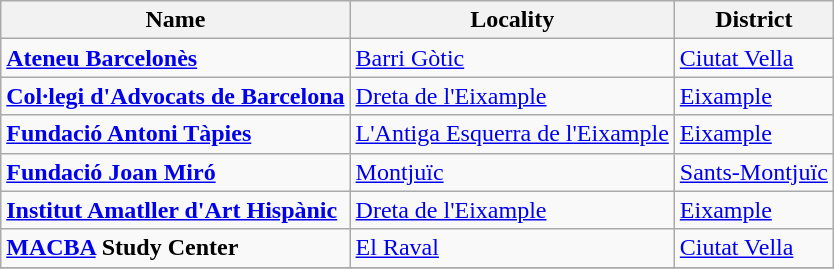<table class="wikitable sortable">
<tr>
<th>Name</th>
<th>Locality</th>
<th>District</th>
</tr>
<tr>
<td><strong><a href='#'>Ateneu Barcelonès</a></strong></td>
<td><a href='#'>Barri Gòtic</a></td>
<td><a href='#'>Ciutat Vella</a></td>
</tr>
<tr>
<td><strong><a href='#'>Col·legi d'Advocats de Barcelona</a></strong></td>
<td><a href='#'>Dreta de l'Eixample</a></td>
<td><a href='#'>Eixample</a></td>
</tr>
<tr>
<td><strong><a href='#'>Fundació Antoni Tàpies</a></strong></td>
<td><a href='#'>L'Antiga Esquerra de l'Eixample</a></td>
<td><a href='#'>Eixample</a></td>
</tr>
<tr>
<td><strong><a href='#'>Fundació Joan Miró</a></strong></td>
<td><a href='#'>Montjuïc</a></td>
<td><a href='#'>Sants-Montjuïc</a></td>
</tr>
<tr>
<td><strong><a href='#'>Institut Amatller d'Art Hispànic</a></strong></td>
<td><a href='#'>Dreta de l'Eixample</a></td>
<td><a href='#'>Eixample</a></td>
</tr>
<tr>
<td><strong><a href='#'>MACBA</a> Study Center</strong></td>
<td><a href='#'>El Raval</a></td>
<td><a href='#'>Ciutat Vella</a></td>
</tr>
<tr>
</tr>
</table>
